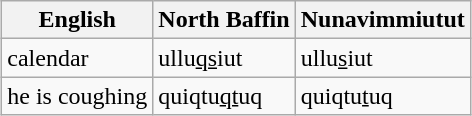<table class="wikitable" style="margin: auto;">
<tr>
<th>English</th>
<th>North Baffin</th>
<th>Nunavimmiutut</th>
</tr>
<tr>
<td>calendar</td>
<td>ullu<u>qs</u>iut</td>
<td>ullu<u>s</u>iut</td>
</tr>
<tr>
<td>he is coughing</td>
<td>quiqtu<u>qt</u>uq</td>
<td>quiqtu<u>t</u>uq</td>
</tr>
</table>
